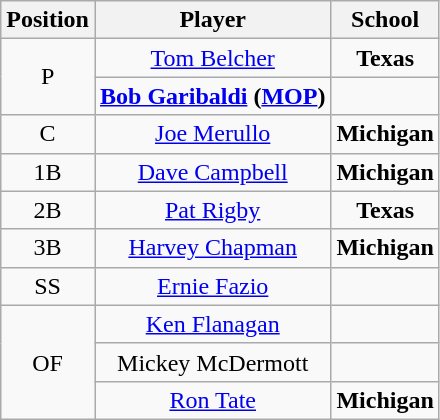<table class="wikitable" style=text-align:center>
<tr>
<th>Position</th>
<th>Player</th>
<th>School</th>
</tr>
<tr>
<td rowspan=2>P</td>
<td><a href='#'>Tom Belcher</a></td>
<td style=><strong>Texas</strong></td>
</tr>
<tr>
<td><strong><a href='#'>Bob Garibaldi</a> (<a href='#'>MOP</a>)</strong></td>
<td style=></td>
</tr>
<tr>
<td>C</td>
<td><a href='#'>Joe Merullo</a></td>
<td style=><strong>Michigan</strong></td>
</tr>
<tr>
<td>1B</td>
<td><a href='#'>Dave Campbell</a></td>
<td style=><strong>Michigan</strong></td>
</tr>
<tr>
<td>2B</td>
<td><a href='#'>Pat Rigby</a></td>
<td style=><strong>Texas</strong></td>
</tr>
<tr>
<td>3B</td>
<td><a href='#'>Harvey Chapman</a></td>
<td style=><strong>Michigan</strong></td>
</tr>
<tr>
<td>SS</td>
<td><a href='#'>Ernie Fazio</a></td>
<td style=></td>
</tr>
<tr>
<td rowspan=3>OF</td>
<td><a href='#'>Ken Flanagan</a></td>
<td style=></td>
</tr>
<tr>
<td>Mickey McDermott</td>
<td style=></td>
</tr>
<tr>
<td><a href='#'>Ron Tate</a></td>
<td style=><strong>Michigan</strong></td>
</tr>
</table>
